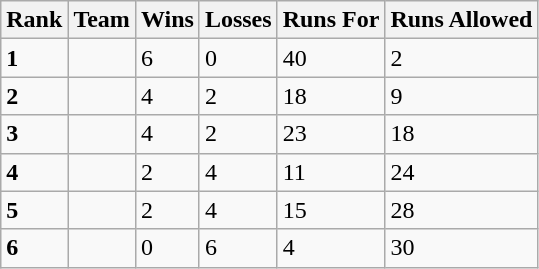<table class="wikitable">
<tr>
<th>Rank</th>
<th>Team</th>
<th>Wins</th>
<th>Losses</th>
<th>Runs For</th>
<th>Runs Allowed</th>
</tr>
<tr>
<td><strong>1</strong></td>
<td></td>
<td>6</td>
<td>0</td>
<td>40</td>
<td>2</td>
</tr>
<tr>
<td><strong>2</strong></td>
<td></td>
<td>4</td>
<td>2</td>
<td>18</td>
<td>9</td>
</tr>
<tr>
<td><strong>3</strong></td>
<td></td>
<td>4</td>
<td>2</td>
<td>23</td>
<td>18</td>
</tr>
<tr>
<td><strong>4</strong></td>
<td></td>
<td>2</td>
<td>4</td>
<td>11</td>
<td>24</td>
</tr>
<tr>
<td><strong>5</strong></td>
<td></td>
<td>2</td>
<td>4</td>
<td>15</td>
<td>28</td>
</tr>
<tr>
<td><strong>6</strong></td>
<td></td>
<td>0</td>
<td>6</td>
<td>4</td>
<td>30</td>
</tr>
</table>
